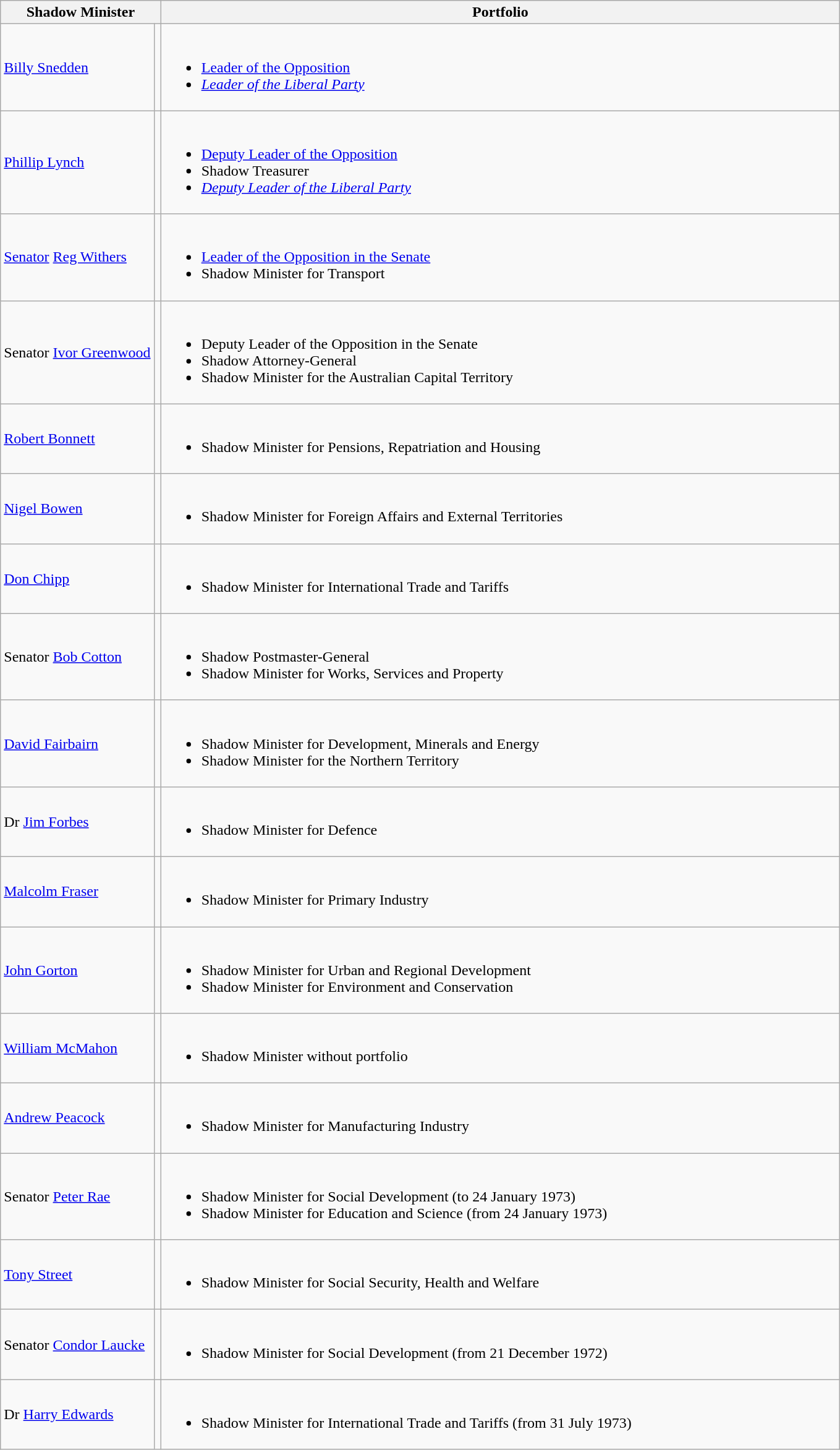<table class="wikitable">
<tr>
<th width=80 colspan="2">Shadow Minister</th>
<th width=725>Portfolio</th>
</tr>
<tr>
<td><a href='#'>Billy Snedden</a> </td>
<td></td>
<td><br><ul><li><a href='#'>Leader of the Opposition</a></li><li><a href='#'><em>Leader of the Liberal Party</em></a></li></ul></td>
</tr>
<tr>
<td><a href='#'>Phillip Lynch</a> </td>
<td></td>
<td><br><ul><li><a href='#'>Deputy Leader of the Opposition</a></li><li>Shadow Treasurer</li><li><a href='#'><em>Deputy Leader of the Liberal Party</em></a></li></ul></td>
</tr>
<tr>
<td><a href='#'>Senator</a> <a href='#'>Reg Withers</a></td>
<td></td>
<td><br><ul><li><a href='#'>Leader of the Opposition in the Senate</a></li><li>Shadow Minister for Transport</li></ul></td>
</tr>
<tr>
<td>Senator <a href='#'>Ivor Greenwood</a> </td>
<td></td>
<td><br><ul><li>Deputy Leader of the Opposition in the Senate</li><li>Shadow Attorney-General</li><li>Shadow Minister for the Australian Capital Territory</li></ul></td>
</tr>
<tr>
<td><a href='#'>Robert Bonnett</a> </td>
<td></td>
<td><br><ul><li>Shadow Minister for Pensions, Repatriation and Housing</li></ul></td>
</tr>
<tr>
<td><a href='#'>Nigel Bowen</a>  </td>
<td></td>
<td><br><ul><li>Shadow Minister for Foreign Affairs and External Territories</li></ul></td>
</tr>
<tr>
<td><a href='#'>Don Chipp</a> </td>
<td></td>
<td><br><ul><li>Shadow Minister for International Trade and Tariffs</li></ul></td>
</tr>
<tr>
<td>Senator <a href='#'>Bob Cotton</a></td>
<td></td>
<td><br><ul><li>Shadow Postmaster-General</li><li>Shadow Minister for Works, Services and Property</li></ul></td>
</tr>
<tr>
<td><a href='#'>David Fairbairn</a> </td>
<td></td>
<td><br><ul><li>Shadow Minister for Development, Minerals and Energy</li><li>Shadow Minister for the Northern Territory</li></ul></td>
</tr>
<tr>
<td>Dr <a href='#'>Jim Forbes</a> </td>
<td></td>
<td><br><ul><li>Shadow Minister for Defence</li></ul></td>
</tr>
<tr>
<td><a href='#'>Malcolm Fraser</a> </td>
<td></td>
<td><br><ul><li>Shadow Minister for Primary Industry</li></ul></td>
</tr>
<tr>
<td><a href='#'>John Gorton</a>  </td>
<td></td>
<td><br><ul><li>Shadow Minister for Urban and Regional Development</li><li>Shadow Minister for Environment and Conservation</li></ul></td>
</tr>
<tr>
<td><a href='#'>William McMahon</a> </td>
<td></td>
<td><br><ul><li>Shadow Minister without portfolio</li></ul></td>
</tr>
<tr>
<td><a href='#'>Andrew Peacock</a> </td>
<td></td>
<td><br><ul><li>Shadow Minister for Manufacturing Industry</li></ul></td>
</tr>
<tr>
<td>Senator <a href='#'>Peter Rae</a></td>
<td></td>
<td><br><ul><li>Shadow Minister for Social Development (to 24 January 1973)</li><li>Shadow Minister for Education and Science (from 24 January 1973)</li></ul></td>
</tr>
<tr>
<td><a href='#'>Tony Street</a> </td>
<td></td>
<td><br><ul><li>Shadow Minister for Social Security, Health and Welfare</li></ul></td>
</tr>
<tr>
<td>Senator <a href='#'>Condor Laucke</a></td>
<td></td>
<td><br><ul><li>Shadow Minister for Social Development (from 21 December 1972)</li></ul></td>
</tr>
<tr>
<td>Dr <a href='#'>Harry Edwards</a> </td>
<td></td>
<td><br><ul><li>Shadow Minister for International Trade and Tariffs (from 31 July 1973)</li></ul></td>
</tr>
</table>
